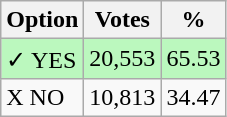<table class="wikitable">
<tr>
<th>Option</th>
<th>Votes</th>
<th>%</th>
</tr>
<tr>
<td style=background:#bbf8be>✓ YES</td>
<td style=background:#bbf8be>20,553</td>
<td style=background:#bbf8be>65.53</td>
</tr>
<tr>
<td>X NO</td>
<td>10,813</td>
<td>34.47</td>
</tr>
</table>
